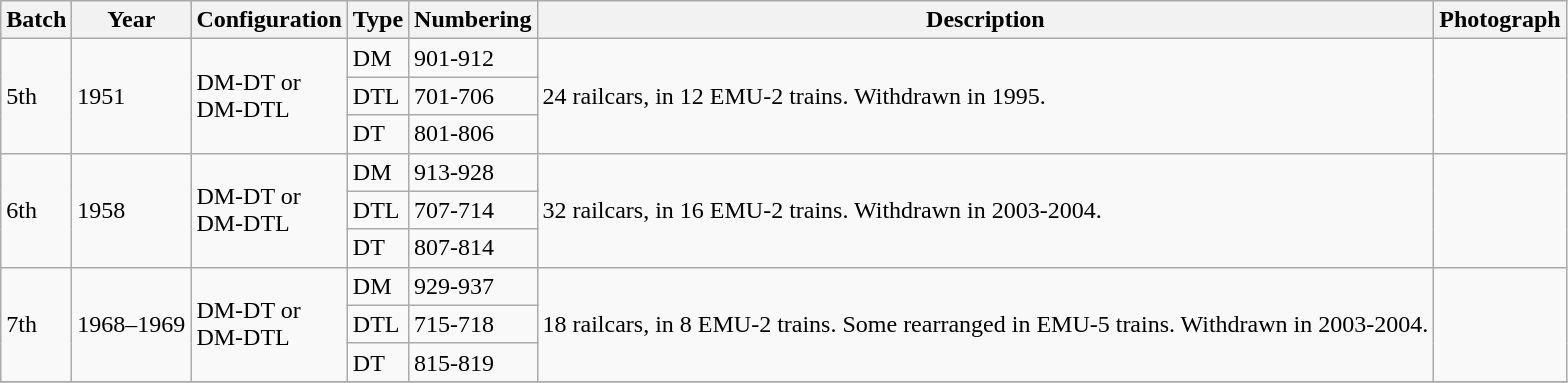<table class="wikitable">
<tr>
<th>Batch</th>
<th>Year</th>
<th>Configuration</th>
<th>Type</th>
<th>Numbering</th>
<th Left>Description</th>
<th>Photograph</th>
</tr>
<tr>
<td rowspan="3">5th</td>
<td rowspan="3">1951</td>
<td rowspan="3">DM-DT or<br>DM-DTL</td>
<td>DM</td>
<td>901-912</td>
<td rowspan="3">24 railcars, in 12 EMU-2 trains. Withdrawn in 1995.</td>
<td rowspan="3"></td>
</tr>
<tr>
<td>DTL</td>
<td>701-706</td>
</tr>
<tr>
<td>DT</td>
<td>801-806</td>
</tr>
<tr>
<td rowspan="3">6th</td>
<td rowspan="3">1958</td>
<td rowspan="3">DM-DT or<br>DM-DTL</td>
<td>DM</td>
<td>913-928</td>
<td rowspan="3">32 railcars, in 16 EMU-2 trains. Withdrawn in 2003-2004.</td>
<td rowspan="3"></td>
</tr>
<tr>
<td>DTL</td>
<td>707-714</td>
</tr>
<tr>
<td>DT</td>
<td>807-814</td>
</tr>
<tr>
<td rowspan="3">7th</td>
<td rowspan="3">1968–1969</td>
<td rowspan="3">DM-DT or<br>DM-DTL</td>
<td>DM</td>
<td>929-937</td>
<td rowspan="3">18 railcars, in 8 EMU-2 trains. Some rearranged in EMU-5 trains. Withdrawn in 2003-2004.</td>
<td rowspan="3"></td>
</tr>
<tr>
<td>DTL</td>
<td>715-718</td>
</tr>
<tr>
<td>DT</td>
<td>815-819</td>
</tr>
<tr>
</tr>
</table>
